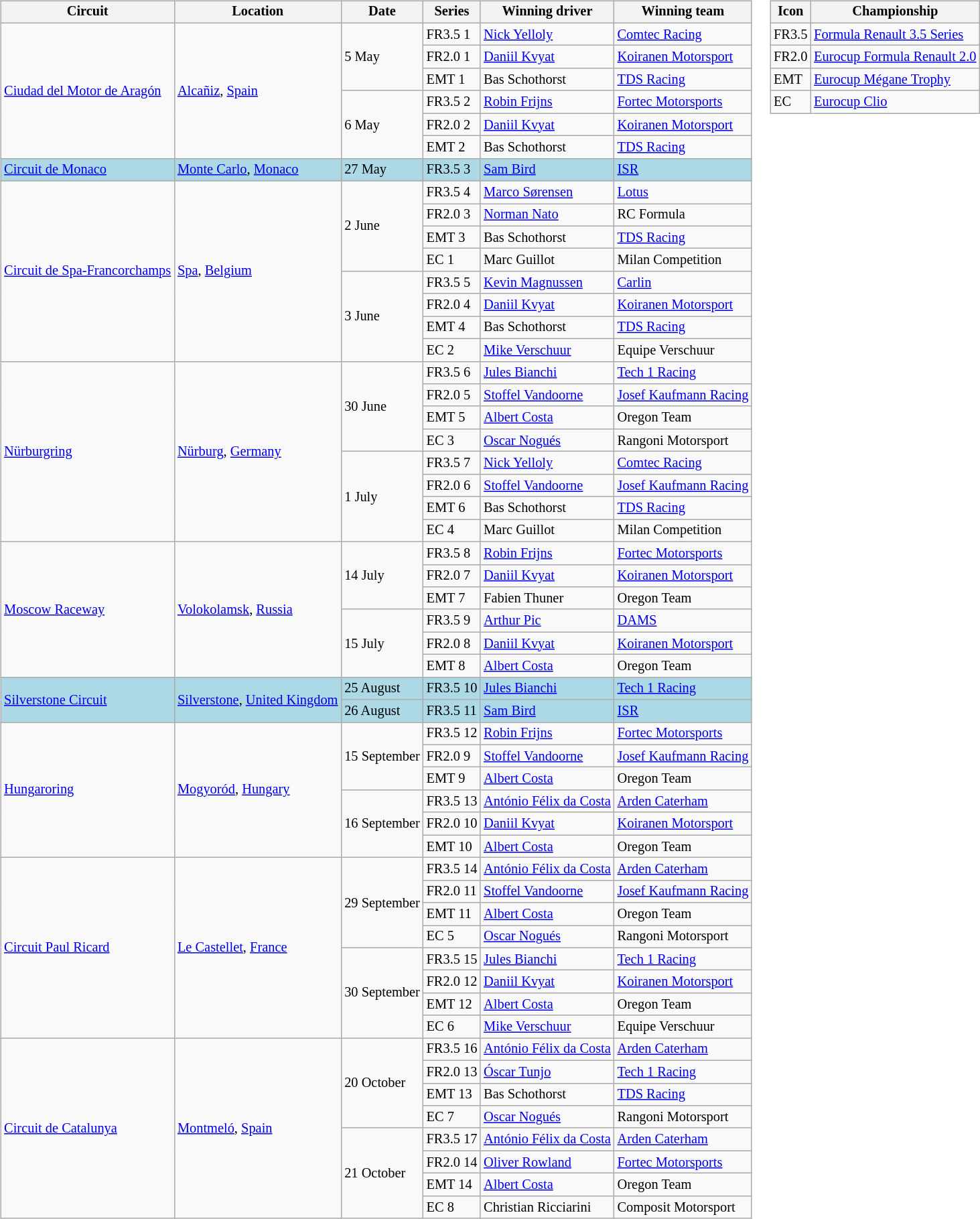<table>
<tr>
<td><br><table class="wikitable" style="font-size: 85%">
<tr>
<th>Circuit</th>
<th>Location</th>
<th>Date</th>
<th>Series</th>
<th>Winning driver</th>
<th>Winning team</th>
</tr>
<tr>
<td rowspan=6> <a href='#'>Ciudad del Motor de Aragón</a></td>
<td rowspan=6><a href='#'>Alcañiz</a>, <a href='#'>Spain</a></td>
<td rowspan=3>5 May</td>
<td>FR3.5 1</td>
<td> <a href='#'>Nick Yelloly</a></td>
<td> <a href='#'>Comtec Racing</a></td>
</tr>
<tr>
<td>FR2.0 1</td>
<td> <a href='#'>Daniil Kvyat</a></td>
<td> <a href='#'>Koiranen Motorsport</a></td>
</tr>
<tr>
<td>EMT 1</td>
<td> Bas Schothorst</td>
<td> <a href='#'>TDS Racing</a></td>
</tr>
<tr>
<td rowspan=3>6 May</td>
<td>FR3.5 2</td>
<td> <a href='#'>Robin Frijns</a></td>
<td> <a href='#'>Fortec Motorsports</a></td>
</tr>
<tr>
<td>FR2.0 2</td>
<td> <a href='#'>Daniil Kvyat</a></td>
<td> <a href='#'>Koiranen Motorsport</a></td>
</tr>
<tr>
<td>EMT 2</td>
<td> Bas Schothorst</td>
<td> <a href='#'>TDS Racing</a></td>
</tr>
<tr style="background:lightblue;">
<td> <a href='#'>Circuit de Monaco</a></td>
<td><a href='#'>Monte Carlo</a>, <a href='#'>Monaco</a></td>
<td>27 May</td>
<td>FR3.5 3</td>
<td> <a href='#'>Sam Bird</a></td>
<td> <a href='#'>ISR</a></td>
</tr>
<tr>
<td rowspan=8> <a href='#'>Circuit de Spa-Francorchamps</a></td>
<td rowspan=8><a href='#'>Spa</a>, <a href='#'>Belgium</a></td>
<td rowspan=4>2 June</td>
<td>FR3.5 4</td>
<td> <a href='#'>Marco Sørensen</a></td>
<td> <a href='#'>Lotus</a></td>
</tr>
<tr>
<td>FR2.0 3</td>
<td> <a href='#'>Norman Nato</a></td>
<td> RC Formula</td>
</tr>
<tr>
<td>EMT 3</td>
<td> Bas Schothorst</td>
<td> <a href='#'>TDS Racing</a></td>
</tr>
<tr>
<td>EC 1</td>
<td> Marc Guillot</td>
<td> Milan Competition</td>
</tr>
<tr>
<td rowspan=4>3 June</td>
<td>FR3.5 5</td>
<td> <a href='#'>Kevin Magnussen</a></td>
<td> <a href='#'>Carlin</a></td>
</tr>
<tr>
<td>FR2.0 4</td>
<td> <a href='#'>Daniil Kvyat</a></td>
<td> <a href='#'>Koiranen Motorsport</a></td>
</tr>
<tr>
<td>EMT 4</td>
<td> Bas Schothorst</td>
<td> <a href='#'>TDS Racing</a></td>
</tr>
<tr>
<td>EC 2</td>
<td> <a href='#'>Mike Verschuur</a></td>
<td> Equipe Verschuur</td>
</tr>
<tr>
<td rowspan=8> <a href='#'>Nürburgring</a></td>
<td rowspan=8><a href='#'>Nürburg</a>, <a href='#'>Germany</a></td>
<td rowspan=4>30 June</td>
<td>FR3.5 6</td>
<td> <a href='#'>Jules Bianchi</a></td>
<td> <a href='#'>Tech 1 Racing</a></td>
</tr>
<tr>
<td>FR2.0 5</td>
<td> <a href='#'>Stoffel Vandoorne</a></td>
<td> <a href='#'>Josef Kaufmann Racing</a></td>
</tr>
<tr>
<td>EMT 5</td>
<td> <a href='#'>Albert Costa</a></td>
<td> Oregon Team</td>
</tr>
<tr>
<td>EC 3</td>
<td> <a href='#'>Oscar Nogués</a></td>
<td> Rangoni Motorsport</td>
</tr>
<tr>
<td rowspan=4>1 July</td>
<td>FR3.5 7</td>
<td> <a href='#'>Nick Yelloly</a></td>
<td> <a href='#'>Comtec Racing</a></td>
</tr>
<tr>
<td>FR2.0 6</td>
<td> <a href='#'>Stoffel Vandoorne</a></td>
<td> <a href='#'>Josef Kaufmann Racing</a></td>
</tr>
<tr>
<td>EMT 6</td>
<td> Bas Schothorst</td>
<td> <a href='#'>TDS Racing</a></td>
</tr>
<tr>
<td>EC 4</td>
<td> Marc Guillot</td>
<td> Milan Competition</td>
</tr>
<tr>
<td rowspan=6> <a href='#'>Moscow Raceway</a></td>
<td rowspan=6><a href='#'>Volokolamsk</a>, <a href='#'>Russia</a></td>
<td rowspan=3>14 July</td>
<td>FR3.5 8</td>
<td> <a href='#'>Robin Frijns</a></td>
<td> <a href='#'>Fortec Motorsports</a></td>
</tr>
<tr>
<td>FR2.0 7</td>
<td> <a href='#'>Daniil Kvyat</a></td>
<td> <a href='#'>Koiranen Motorsport</a></td>
</tr>
<tr>
<td>EMT 7</td>
<td> Fabien Thuner</td>
<td> Oregon Team</td>
</tr>
<tr>
<td rowspan=3>15 July</td>
<td>FR3.5 9</td>
<td> <a href='#'>Arthur Pic</a></td>
<td> <a href='#'>DAMS</a></td>
</tr>
<tr>
<td>FR2.0 8</td>
<td> <a href='#'>Daniil Kvyat</a></td>
<td> <a href='#'>Koiranen Motorsport</a></td>
</tr>
<tr>
<td>EMT 8</td>
<td> <a href='#'>Albert Costa</a></td>
<td> Oregon Team</td>
</tr>
<tr style="background:lightblue;">
<td rowspan=2> <a href='#'>Silverstone Circuit</a></td>
<td rowspan=2><a href='#'>Silverstone</a>, <a href='#'>United Kingdom</a></td>
<td>25 August</td>
<td>FR3.5 10</td>
<td> <a href='#'>Jules Bianchi</a></td>
<td> <a href='#'>Tech 1 Racing</a></td>
</tr>
<tr style="background:lightblue;">
<td>26 August</td>
<td>FR3.5 11</td>
<td> <a href='#'>Sam Bird</a></td>
<td> <a href='#'>ISR</a></td>
</tr>
<tr>
<td rowspan=6> <a href='#'>Hungaroring</a></td>
<td rowspan=6><a href='#'>Mogyoród</a>, <a href='#'>Hungary</a></td>
<td rowspan=3>15 September</td>
<td>FR3.5 12</td>
<td> <a href='#'>Robin Frijns</a></td>
<td> <a href='#'>Fortec Motorsports</a></td>
</tr>
<tr>
<td>FR2.0 9</td>
<td> <a href='#'>Stoffel Vandoorne</a></td>
<td> <a href='#'>Josef Kaufmann Racing</a></td>
</tr>
<tr>
<td>EMT 9</td>
<td> <a href='#'>Albert Costa</a></td>
<td> Oregon Team</td>
</tr>
<tr>
<td rowspan=3>16 September</td>
<td>FR3.5 13</td>
<td> <a href='#'>António Félix da Costa</a></td>
<td> <a href='#'>Arden Caterham</a></td>
</tr>
<tr>
<td>FR2.0 10</td>
<td> <a href='#'>Daniil Kvyat</a></td>
<td> <a href='#'>Koiranen Motorsport</a></td>
</tr>
<tr>
<td>EMT 10</td>
<td> <a href='#'>Albert Costa</a></td>
<td> Oregon Team</td>
</tr>
<tr>
<td rowspan=8> <a href='#'>Circuit Paul Ricard</a></td>
<td rowspan=8><a href='#'>Le Castellet</a>, <a href='#'>France</a></td>
<td rowspan=4>29 September</td>
<td>FR3.5 14</td>
<td> <a href='#'>António Félix da Costa</a></td>
<td> <a href='#'>Arden Caterham</a></td>
</tr>
<tr>
<td>FR2.0 11</td>
<td> <a href='#'>Stoffel Vandoorne</a></td>
<td> <a href='#'>Josef Kaufmann Racing</a></td>
</tr>
<tr>
<td>EMT 11</td>
<td> <a href='#'>Albert Costa</a></td>
<td> Oregon Team</td>
</tr>
<tr>
<td>EC 5</td>
<td> <a href='#'>Oscar Nogués</a></td>
<td> Rangoni Motorsport</td>
</tr>
<tr>
<td rowspan=4>30 September</td>
<td>FR3.5 15</td>
<td> <a href='#'>Jules Bianchi</a></td>
<td> <a href='#'>Tech 1 Racing</a></td>
</tr>
<tr>
<td>FR2.0 12</td>
<td> <a href='#'>Daniil Kvyat</a></td>
<td> <a href='#'>Koiranen Motorsport</a></td>
</tr>
<tr>
<td>EMT 12</td>
<td> <a href='#'>Albert Costa</a></td>
<td> Oregon Team</td>
</tr>
<tr>
<td>EC 6</td>
<td> <a href='#'>Mike Verschuur</a></td>
<td> Equipe Verschuur</td>
</tr>
<tr>
<td rowspan=8> <a href='#'>Circuit de Catalunya</a></td>
<td rowspan=8><a href='#'>Montmeló</a>, <a href='#'>Spain</a></td>
<td rowspan=4>20 October</td>
<td>FR3.5 16</td>
<td> <a href='#'>António Félix da Costa</a></td>
<td> <a href='#'>Arden Caterham</a></td>
</tr>
<tr>
<td>FR2.0 13</td>
<td> <a href='#'>Óscar Tunjo</a></td>
<td> <a href='#'>Tech 1 Racing</a></td>
</tr>
<tr>
<td>EMT 13</td>
<td> Bas Schothorst</td>
<td> <a href='#'>TDS Racing</a></td>
</tr>
<tr>
<td>EC 7</td>
<td> <a href='#'>Oscar Nogués</a></td>
<td> Rangoni Motorsport</td>
</tr>
<tr>
<td rowspan=4>21 October</td>
<td>FR3.5 17</td>
<td> <a href='#'>António Félix da Costa</a></td>
<td> <a href='#'>Arden Caterham</a></td>
</tr>
<tr>
<td>FR2.0 14</td>
<td> <a href='#'>Oliver Rowland</a></td>
<td> <a href='#'>Fortec Motorsports</a></td>
</tr>
<tr>
<td>EMT 14</td>
<td> <a href='#'>Albert Costa</a></td>
<td> Oregon Team</td>
</tr>
<tr>
<td>EC 8</td>
<td> Christian Ricciarini</td>
<td> Composit Motorsport</td>
</tr>
</table>
</td>
<td valign="top"><br><table class="wikitable" style="font-size: 85%;">
<tr>
<th>Icon</th>
<th>Championship</th>
</tr>
<tr>
<td>FR3.5</td>
<td><a href='#'>Formula Renault 3.5 Series</a></td>
</tr>
<tr>
<td>FR2.0</td>
<td><a href='#'>Eurocup Formula Renault 2.0</a></td>
</tr>
<tr>
<td>EMT</td>
<td><a href='#'>Eurocup Mégane Trophy</a></td>
</tr>
<tr>
<td>EC</td>
<td><a href='#'>Eurocup Clio</a></td>
</tr>
</table>
</td>
</tr>
</table>
